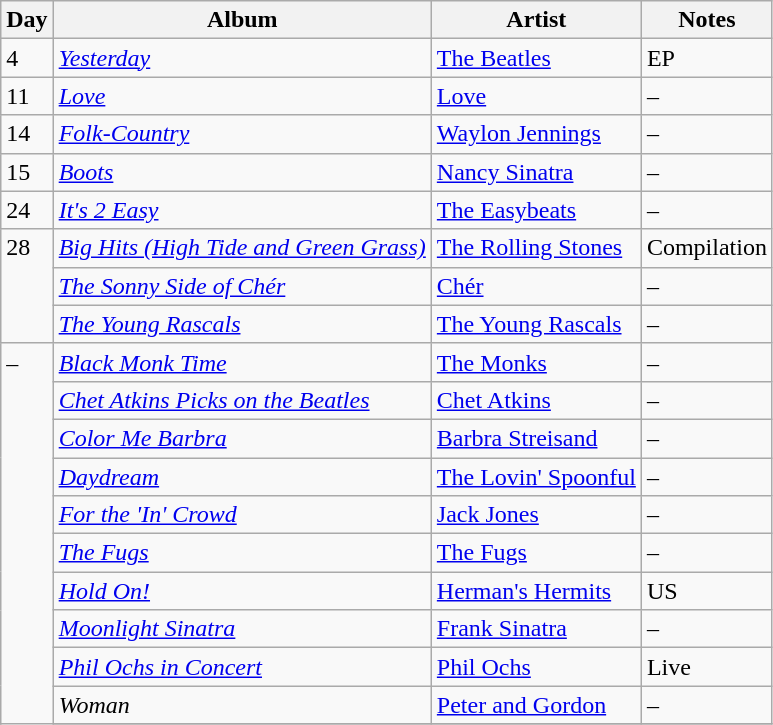<table class="wikitable">
<tr>
<th>Day</th>
<th>Album</th>
<th>Artist</th>
<th>Notes</th>
</tr>
<tr>
<td valign="top">4</td>
<td><em><a href='#'>Yesterday</a></em></td>
<td><a href='#'>The Beatles</a></td>
<td>EP</td>
</tr>
<tr>
<td valign="top">11</td>
<td><em><a href='#'>Love</a></em></td>
<td><a href='#'>Love</a></td>
<td>–</td>
</tr>
<tr>
<td valign="top">14</td>
<td><em><a href='#'>Folk-Country</a></em></td>
<td><a href='#'>Waylon Jennings</a></td>
<td>–</td>
</tr>
<tr>
<td valign="top">15</td>
<td><em><a href='#'>Boots</a></em></td>
<td><a href='#'>Nancy Sinatra</a></td>
<td>–</td>
</tr>
<tr>
<td valign="top">24</td>
<td><em><a href='#'>It's 2 Easy</a></em></td>
<td><a href='#'>The Easybeats</a></td>
<td>–</td>
</tr>
<tr>
<td rowspan="3" valign="top">28</td>
<td><em><a href='#'>Big Hits (High Tide and Green Grass)</a></em></td>
<td><a href='#'>The Rolling Stones</a></td>
<td>Compilation</td>
</tr>
<tr>
<td><em><a href='#'>The Sonny Side of Chér</a></em></td>
<td><a href='#'>Chér</a></td>
<td>–</td>
</tr>
<tr>
<td><em><a href='#'>The Young Rascals</a></em></td>
<td><a href='#'>The Young Rascals</a></td>
<td>–</td>
</tr>
<tr>
<td rowspan="12" valign="top">–</td>
<td><em><a href='#'>Black Monk Time</a></em></td>
<td><a href='#'>The Monks</a></td>
<td>–</td>
</tr>
<tr>
<td><em><a href='#'>Chet Atkins Picks on the Beatles</a></em></td>
<td><a href='#'>Chet Atkins</a></td>
<td>–</td>
</tr>
<tr>
<td><em><a href='#'>Color Me Barbra</a></em></td>
<td><a href='#'>Barbra Streisand</a></td>
<td>–</td>
</tr>
<tr>
<td><em><a href='#'>Daydream</a></em></td>
<td><a href='#'>The Lovin' Spoonful</a></td>
<td>–</td>
</tr>
<tr>
<td><em><a href='#'>For the 'In' Crowd</a></em></td>
<td><a href='#'>Jack Jones</a></td>
<td>–</td>
</tr>
<tr>
<td><em><a href='#'>The Fugs</a></em></td>
<td><a href='#'>The Fugs</a></td>
<td>–</td>
</tr>
<tr>
<td><em><a href='#'>Hold On!</a></em></td>
<td><a href='#'>Herman's Hermits</a></td>
<td>US</td>
</tr>
<tr>
<td><em><a href='#'>Moonlight Sinatra</a></em></td>
<td><a href='#'>Frank Sinatra</a></td>
<td>–</td>
</tr>
<tr>
<td><em><a href='#'>Phil Ochs in Concert</a></em></td>
<td><a href='#'>Phil Ochs</a></td>
<td>Live</td>
</tr>
<tr>
<td><em>Woman</em></td>
<td><a href='#'>Peter and Gordon</a></td>
<td>–</td>
</tr>
<tr>
</tr>
</table>
